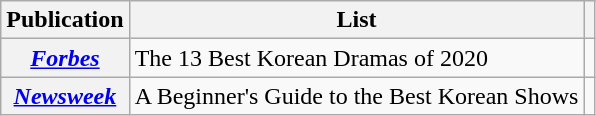<table class="wikitable plainrowheaders sortable">
<tr>
<th scope="col">Publication</th>
<th scope="col">List</th>
<th class="unsortable" scope="col"></th>
</tr>
<tr>
<th scope="row"><em><a href='#'>Forbes</a></em></th>
<td>The 13 Best Korean Dramas of 2020</td>
<td style="text-align:center;"></td>
</tr>
<tr>
<th scope="row"><em><a href='#'>Newsweek</a></em></th>
<td>A Beginner's Guide to the Best Korean Shows</td>
<td style="text-align:center;"></td>
</tr>
</table>
